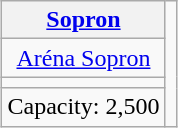<table class="wikitable" style="text-align:center; margin:1em auto;">
<tr>
<th><a href='#'>Sopron</a></th>
<td rowspan=4></td>
</tr>
<tr>
<td><a href='#'>Aréna Sopron</a></td>
</tr>
<tr>
<td></td>
</tr>
<tr>
<td>Capacity: 2,500</td>
</tr>
</table>
